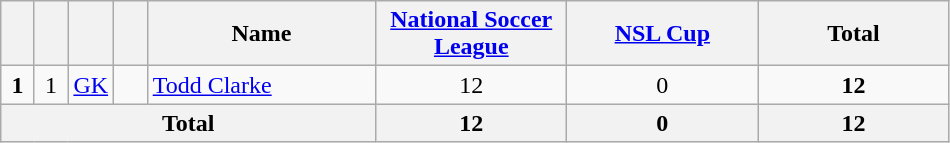<table class="wikitable" style="text-align:center">
<tr>
<th width=15></th>
<th width=15></th>
<th width=15></th>
<th width=15></th>
<th width=145>Name</th>
<th width=120><a href='#'>National Soccer League</a></th>
<th width=120><a href='#'>NSL Cup</a></th>
<th width=120>Total</th>
</tr>
<tr>
<td><strong>1</strong></td>
<td>1</td>
<td><a href='#'>GK</a></td>
<td></td>
<td align=left><a href='#'>Todd Clarke</a></td>
<td>12</td>
<td>0</td>
<td><strong>12</strong></td>
</tr>
<tr>
<th colspan="5"><strong>Total</strong></th>
<th>12</th>
<th>0</th>
<th>12</th>
</tr>
</table>
